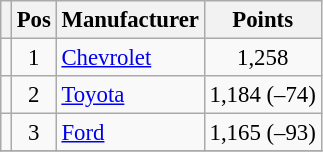<table class="wikitable" style="font-size: 95%;">
<tr>
<th></th>
<th>Pos</th>
<th>Manufacturer</th>
<th>Points</th>
</tr>
<tr>
<td align="left"></td>
<td style="text-align:center;">1</td>
<td><a href='#'>Chevrolet</a></td>
<td style="text-align:center;">1,258</td>
</tr>
<tr>
<td align="left"></td>
<td style="text-align:center;">2</td>
<td><a href='#'>Toyota</a></td>
<td style="text-align:center;">1,184 (–74)</td>
</tr>
<tr>
<td align="left"></td>
<td style="text-align:center;">3</td>
<td><a href='#'>Ford</a></td>
<td style="text-align:center;">1,165 (–93)</td>
</tr>
<tr class="sortbottom">
</tr>
</table>
